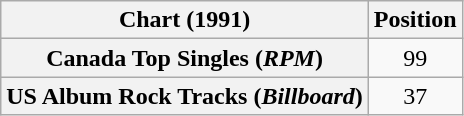<table class="wikitable plainrowheaders" style="text-align:center">
<tr>
<th>Chart (1991)</th>
<th>Position</th>
</tr>
<tr>
<th scope="row">Canada Top Singles (<em>RPM</em>)</th>
<td>99</td>
</tr>
<tr>
<th scope="row">US Album Rock Tracks (<em>Billboard</em>)</th>
<td>37</td>
</tr>
</table>
